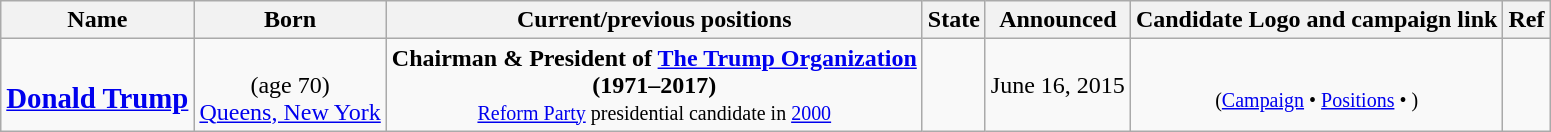<table class="wikitable sortable" style="text-align:center">
<tr>
<th>Name</th>
<th>Born</th>
<th>Current/previous positions</th>
<th>State</th>
<th>Announced</th>
<th>Candidate Logo and campaign link</th>
<th class="unsortable">Ref</th>
</tr>
<tr>
<td data-sort-value="Trump"><br> <strong><big><a href='#'>Donald Trump</a></big></strong></td>
<td><br> (age 70)<br><a href='#'>Queens, New York</a></td>
<td data-sort-value="X-CEO"><strong>Chairman & President of <a href='#'>The Trump Organization</a><br>(1971–2017)</strong><br> <small> <a href='#'>Reform Party</a> presidential candidate in <a href='#'>2000</a></small></td>
<td></td>
<td>June 16, 2015</td>
<td><br><small>(<a href='#'>Campaign</a> • <a href='#'>Positions</a> • )<br></small></td>
<td></td>
</tr>
</table>
